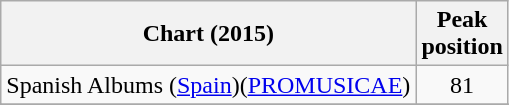<table class="wikitable sortable">
<tr>
<th align="left">Chart (2015)</th>
<th align="left">Peak<br>position</th>
</tr>
<tr>
<td>Spanish Albums (<a href='#'>Spain</a>)(<a href='#'>PROMUSICAE</a>)</td>
<td style="text-align:center;">81</td>
</tr>
<tr>
</tr>
<tr>
</tr>
<tr>
</tr>
<tr>
</tr>
</table>
